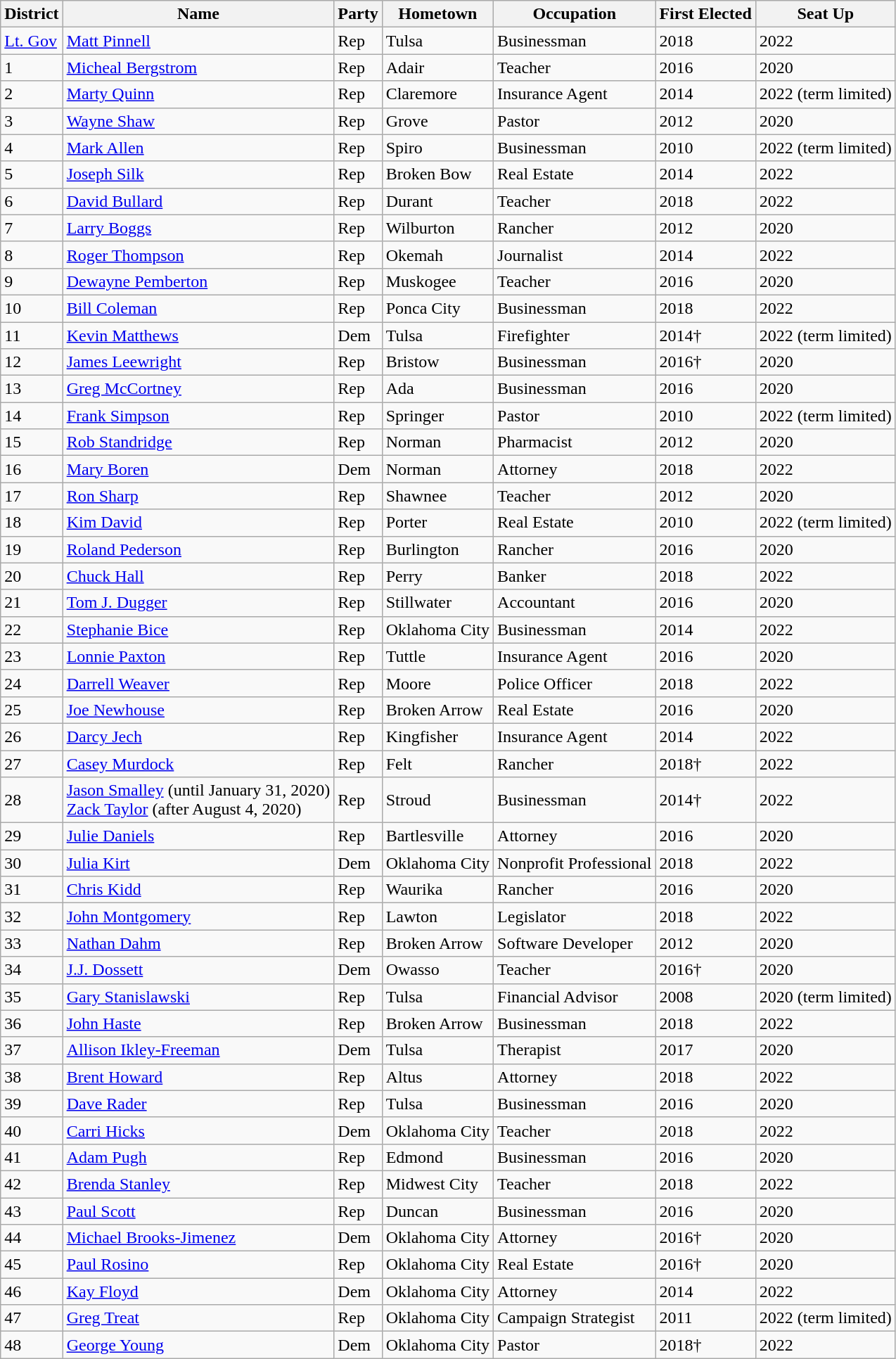<table class="wikitable sortable">
<tr>
<th>District</th>
<th>Name</th>
<th>Party</th>
<th>Hometown</th>
<th>Occupation</th>
<th>First Elected</th>
<th>Seat Up</th>
</tr>
<tr>
<td><a href='#'>Lt. Gov</a></td>
<td><a href='#'>Matt Pinnell</a></td>
<td>Rep</td>
<td>Tulsa</td>
<td>Businessman</td>
<td>2018</td>
<td>2022</td>
</tr>
<tr>
<td>1</td>
<td><a href='#'>Micheal Bergstrom</a></td>
<td>Rep</td>
<td>Adair</td>
<td>Teacher</td>
<td>2016</td>
<td>2020</td>
</tr>
<tr>
<td>2</td>
<td><a href='#'>Marty Quinn</a></td>
<td>Rep</td>
<td>Claremore</td>
<td>Insurance Agent</td>
<td>2014</td>
<td>2022 (term limited)</td>
</tr>
<tr>
<td>3</td>
<td><a href='#'>Wayne Shaw</a></td>
<td>Rep</td>
<td>Grove</td>
<td>Pastor</td>
<td>2012</td>
<td>2020</td>
</tr>
<tr>
<td>4</td>
<td><a href='#'>Mark Allen</a></td>
<td>Rep</td>
<td>Spiro</td>
<td>Businessman</td>
<td>2010</td>
<td>2022 (term limited)</td>
</tr>
<tr>
<td>5</td>
<td><a href='#'>Joseph Silk</a></td>
<td>Rep</td>
<td>Broken Bow</td>
<td>Real Estate</td>
<td>2014</td>
<td>2022</td>
</tr>
<tr>
<td>6</td>
<td><a href='#'>David Bullard</a></td>
<td>Rep</td>
<td>Durant</td>
<td>Teacher</td>
<td>2018</td>
<td>2022</td>
</tr>
<tr>
<td>7</td>
<td><a href='#'>Larry Boggs</a></td>
<td>Rep</td>
<td>Wilburton</td>
<td>Rancher</td>
<td>2012</td>
<td>2020</td>
</tr>
<tr>
<td>8</td>
<td><a href='#'>Roger Thompson</a></td>
<td>Rep</td>
<td>Okemah</td>
<td>Journalist</td>
<td>2014</td>
<td>2022</td>
</tr>
<tr>
<td>9</td>
<td><a href='#'>Dewayne Pemberton</a></td>
<td>Rep</td>
<td>Muskogee</td>
<td>Teacher</td>
<td>2016</td>
<td>2020</td>
</tr>
<tr>
<td>10</td>
<td><a href='#'>Bill Coleman</a></td>
<td>Rep</td>
<td>Ponca City</td>
<td>Businessman</td>
<td>2018</td>
<td>2022</td>
</tr>
<tr>
<td>11</td>
<td><a href='#'>Kevin Matthews</a></td>
<td>Dem</td>
<td>Tulsa</td>
<td>Firefighter</td>
<td>2014†</td>
<td>2022 (term limited)</td>
</tr>
<tr>
<td>12</td>
<td><a href='#'>James Leewright</a></td>
<td>Rep</td>
<td>Bristow</td>
<td>Businessman</td>
<td>2016†</td>
<td>2020</td>
</tr>
<tr>
<td>13</td>
<td><a href='#'>Greg McCortney</a></td>
<td>Rep</td>
<td>Ada</td>
<td>Businessman</td>
<td>2016</td>
<td>2020</td>
</tr>
<tr>
<td>14</td>
<td><a href='#'>Frank Simpson</a></td>
<td>Rep</td>
<td>Springer</td>
<td>Pastor</td>
<td>2010</td>
<td>2022 (term limited)</td>
</tr>
<tr>
<td>15</td>
<td><a href='#'>Rob Standridge</a></td>
<td>Rep</td>
<td>Norman</td>
<td>Pharmacist</td>
<td>2012</td>
<td>2020</td>
</tr>
<tr>
<td>16</td>
<td><a href='#'>Mary Boren</a></td>
<td>Dem</td>
<td>Norman</td>
<td>Attorney</td>
<td>2018</td>
<td>2022</td>
</tr>
<tr>
<td>17</td>
<td><a href='#'>Ron Sharp</a></td>
<td>Rep</td>
<td>Shawnee</td>
<td>Teacher</td>
<td>2012</td>
<td>2020</td>
</tr>
<tr>
<td>18</td>
<td><a href='#'>Kim David</a></td>
<td>Rep</td>
<td>Porter</td>
<td>Real Estate</td>
<td>2010</td>
<td>2022 (term limited)</td>
</tr>
<tr>
<td>19</td>
<td><a href='#'>Roland Pederson</a></td>
<td>Rep</td>
<td>Burlington</td>
<td>Rancher</td>
<td>2016</td>
<td>2020</td>
</tr>
<tr>
<td>20</td>
<td><a href='#'>Chuck Hall</a></td>
<td>Rep</td>
<td>Perry</td>
<td>Banker</td>
<td>2018</td>
<td>2022</td>
</tr>
<tr>
<td>21</td>
<td><a href='#'>Tom J. Dugger</a></td>
<td>Rep</td>
<td>Stillwater</td>
<td>Accountant</td>
<td>2016</td>
<td>2020</td>
</tr>
<tr>
<td>22</td>
<td><a href='#'>Stephanie Bice</a></td>
<td>Rep</td>
<td>Oklahoma City</td>
<td>Businessman</td>
<td>2014</td>
<td>2022</td>
</tr>
<tr>
<td>23</td>
<td><a href='#'>Lonnie Paxton</a></td>
<td>Rep</td>
<td>Tuttle</td>
<td>Insurance Agent</td>
<td>2016</td>
<td>2020</td>
</tr>
<tr>
<td>24</td>
<td><a href='#'>Darrell Weaver</a></td>
<td>Rep</td>
<td>Moore</td>
<td>Police Officer</td>
<td>2018</td>
<td>2022</td>
</tr>
<tr>
<td>25</td>
<td><a href='#'>Joe Newhouse</a></td>
<td>Rep</td>
<td>Broken Arrow</td>
<td>Real Estate</td>
<td>2016</td>
<td>2020</td>
</tr>
<tr>
<td>26</td>
<td><a href='#'>Darcy Jech</a></td>
<td>Rep</td>
<td>Kingfisher</td>
<td>Insurance Agent</td>
<td>2014</td>
<td>2022</td>
</tr>
<tr>
<td>27</td>
<td><a href='#'>Casey Murdock</a></td>
<td>Rep</td>
<td>Felt</td>
<td>Rancher</td>
<td>2018†</td>
<td>2022</td>
</tr>
<tr>
<td>28</td>
<td><a href='#'>Jason Smalley</a> (until January 31, 2020)<br><a href='#'>Zack Taylor</a> (after August 4, 2020)</td>
<td>Rep</td>
<td>Stroud</td>
<td>Businessman</td>
<td>2014†</td>
<td>2022</td>
</tr>
<tr>
<td>29</td>
<td><a href='#'>Julie Daniels</a></td>
<td>Rep</td>
<td>Bartlesville</td>
<td>Attorney</td>
<td>2016</td>
<td>2020</td>
</tr>
<tr>
<td>30</td>
<td><a href='#'>Julia Kirt</a></td>
<td>Dem</td>
<td>Oklahoma City</td>
<td>Nonprofit Professional</td>
<td>2018</td>
<td>2022</td>
</tr>
<tr>
<td>31</td>
<td><a href='#'>Chris Kidd</a></td>
<td>Rep</td>
<td>Waurika</td>
<td>Rancher</td>
<td>2016</td>
<td>2020</td>
</tr>
<tr>
<td>32</td>
<td><a href='#'>John Montgomery</a></td>
<td>Rep</td>
<td>Lawton</td>
<td>Legislator</td>
<td>2018</td>
<td>2022</td>
</tr>
<tr>
<td>33</td>
<td><a href='#'>Nathan Dahm</a></td>
<td>Rep</td>
<td>Broken Arrow</td>
<td>Software Developer</td>
<td>2012</td>
<td>2020</td>
</tr>
<tr>
<td>34</td>
<td><a href='#'>J.J. Dossett</a></td>
<td>Dem</td>
<td>Owasso</td>
<td>Teacher</td>
<td>2016†</td>
<td>2020</td>
</tr>
<tr>
<td>35</td>
<td><a href='#'>Gary Stanislawski</a></td>
<td>Rep</td>
<td>Tulsa</td>
<td>Financial Advisor</td>
<td>2008</td>
<td>2020 (term limited)</td>
</tr>
<tr>
<td>36</td>
<td><a href='#'>John Haste</a></td>
<td>Rep</td>
<td>Broken Arrow</td>
<td>Businessman</td>
<td>2018</td>
<td>2022</td>
</tr>
<tr>
<td>37</td>
<td><a href='#'>Allison Ikley-Freeman</a></td>
<td>Dem</td>
<td>Tulsa</td>
<td>Therapist</td>
<td>2017</td>
<td>2020</td>
</tr>
<tr>
<td>38</td>
<td><a href='#'>Brent Howard</a></td>
<td>Rep</td>
<td>Altus</td>
<td>Attorney</td>
<td>2018</td>
<td>2022</td>
</tr>
<tr>
<td>39</td>
<td><a href='#'>Dave Rader</a></td>
<td>Rep</td>
<td>Tulsa</td>
<td>Businessman</td>
<td>2016</td>
<td>2020</td>
</tr>
<tr>
<td>40</td>
<td><a href='#'>Carri Hicks</a></td>
<td>Dem</td>
<td>Oklahoma City</td>
<td>Teacher</td>
<td>2018</td>
<td>2022</td>
</tr>
<tr>
<td>41</td>
<td><a href='#'>Adam Pugh</a></td>
<td>Rep</td>
<td>Edmond</td>
<td>Businessman</td>
<td>2016</td>
<td>2020</td>
</tr>
<tr>
<td>42</td>
<td><a href='#'>Brenda Stanley</a></td>
<td>Rep</td>
<td>Midwest City</td>
<td>Teacher</td>
<td>2018</td>
<td>2022</td>
</tr>
<tr>
<td>43</td>
<td><a href='#'>Paul Scott</a></td>
<td>Rep</td>
<td>Duncan</td>
<td>Businessman</td>
<td>2016</td>
<td>2020</td>
</tr>
<tr>
<td>44</td>
<td><a href='#'>Michael Brooks-Jimenez</a></td>
<td>Dem</td>
<td>Oklahoma City</td>
<td>Attorney</td>
<td>2016†</td>
<td>2020</td>
</tr>
<tr>
<td>45</td>
<td><a href='#'>Paul Rosino</a></td>
<td>Rep</td>
<td>Oklahoma City</td>
<td>Real Estate</td>
<td>2016†</td>
<td>2020</td>
</tr>
<tr>
<td>46</td>
<td><a href='#'>Kay Floyd</a></td>
<td>Dem</td>
<td>Oklahoma City</td>
<td>Attorney</td>
<td>2014</td>
<td>2022</td>
</tr>
<tr>
<td>47</td>
<td><a href='#'>Greg Treat</a></td>
<td>Rep</td>
<td>Oklahoma City</td>
<td>Campaign Strategist</td>
<td>2011</td>
<td>2022 (term limited)</td>
</tr>
<tr>
<td>48</td>
<td><a href='#'>George Young</a></td>
<td>Dem</td>
<td>Oklahoma City</td>
<td>Pastor</td>
<td>2018†</td>
<td>2022</td>
</tr>
</table>
